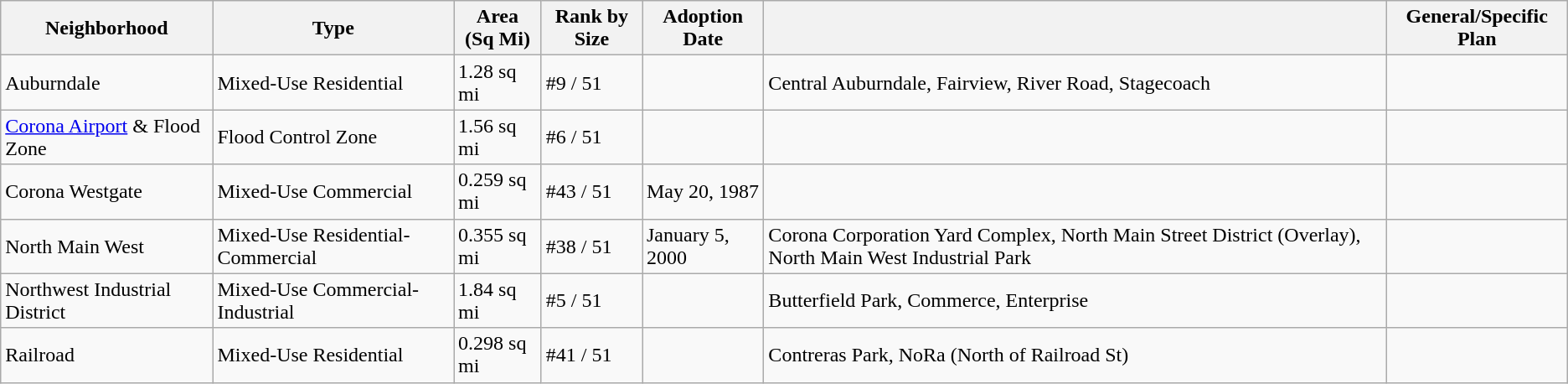<table class="wikitable">
<tr>
<th>Neighborhood</th>
<th>Type</th>
<th>Area<br>(Sq Mi)</th>
<th>Rank by Size</th>
<th>Adoption Date</th>
<th></th>
<th>General/Specific Plan</th>
</tr>
<tr>
<td>Auburndale</td>
<td>Mixed-Use Residential</td>
<td>1.28 sq mi</td>
<td>#9 / 51</td>
<td></td>
<td>Central Auburndale, Fairview, River Road, Stagecoach</td>
<td></td>
</tr>
<tr>
<td><a href='#'>Corona Airport</a> & Flood Zone</td>
<td>Flood Control Zone</td>
<td>1.56 sq mi</td>
<td>#6 / 51</td>
<td></td>
<td></td>
<td></td>
</tr>
<tr>
<td>Corona Westgate</td>
<td>Mixed-Use Commercial</td>
<td>0.259 sq mi</td>
<td>#43 / 51</td>
<td>May 20, 1987</td>
<td></td>
<td></td>
</tr>
<tr>
<td>North Main West</td>
<td>Mixed-Use Residential-Commercial</td>
<td>0.355 sq mi</td>
<td>#38 / 51</td>
<td>January 5, 2000</td>
<td>Corona Corporation Yard Complex, North Main Street District (Overlay), North Main West Industrial Park</td>
<td></td>
</tr>
<tr>
<td>Northwest Industrial District</td>
<td>Mixed-Use Commercial-Industrial</td>
<td>1.84 sq mi</td>
<td>#5 / 51</td>
<td></td>
<td>Butterfield Park, Commerce, Enterprise</td>
<td></td>
</tr>
<tr>
<td>Railroad</td>
<td>Mixed-Use Residential</td>
<td>0.298 sq mi</td>
<td>#41 / 51</td>
<td></td>
<td>Contreras Park, NoRa (North of Railroad St)</td>
<td></td>
</tr>
</table>
